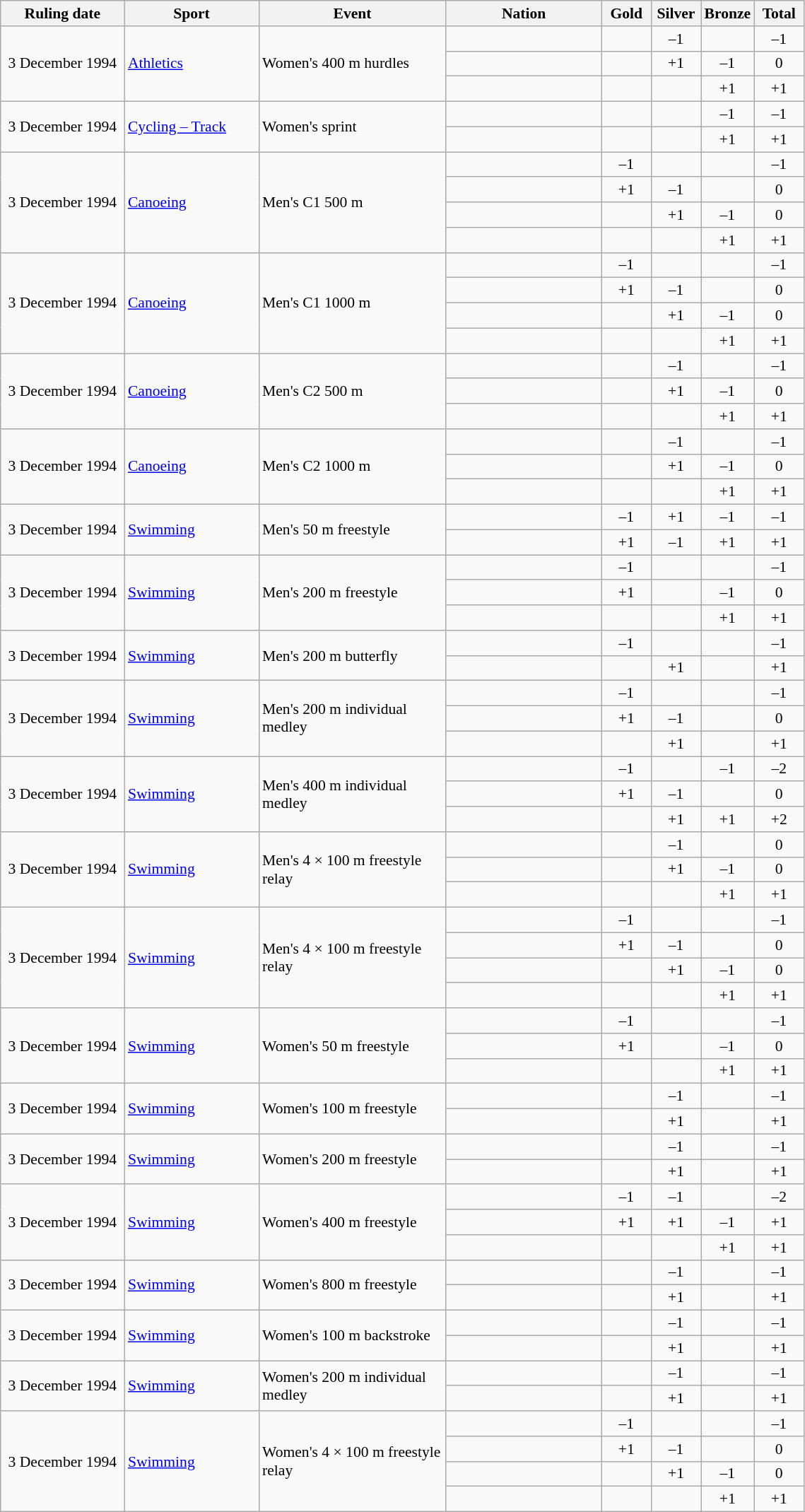<table class="wikitable" style="text-align:center; font-size:90%;">
<tr>
<th scope="col" width="110">Ruling date</th>
<th scope="col" width="120">Sport</th>
<th scope="col" width="170">Event</th>
<th scope="col" width="140">Nation</th>
<th scope="col" width="40">Gold</th>
<th scope="col" width="40">Silver</th>
<th scope="col" width="40">Bronze</th>
<th scope="col" width="40">Total</th>
</tr>
<tr>
<td rowspan=3>3 December 1994</td>
<td rowspan=3 align=left><a href='#'>Athletics</a></td>
<td rowspan=3 align=left>Women's 400 m hurdles</td>
<td align=left></td>
<td></td>
<td>–1</td>
<td></td>
<td>–1</td>
</tr>
<tr>
<td align=left></td>
<td></td>
<td>+1</td>
<td>–1</td>
<td>0</td>
</tr>
<tr>
<td align=left></td>
<td></td>
<td></td>
<td>+1</td>
<td>+1</td>
</tr>
<tr>
<td rowspan=2>3 December 1994</td>
<td rowspan=2 align=left><a href='#'>Cycling – Track</a></td>
<td rowspan=2 align=left>Women's sprint</td>
<td align=left></td>
<td></td>
<td></td>
<td>–1</td>
<td>–1</td>
</tr>
<tr>
<td align=left></td>
<td></td>
<td></td>
<td>+1</td>
<td>+1</td>
</tr>
<tr>
<td rowspan=4>3 December 1994</td>
<td rowspan=4 align=left><a href='#'>Canoeing</a></td>
<td rowspan=4 align=left>Men's C1 500 m</td>
<td align=left></td>
<td>–1</td>
<td></td>
<td></td>
<td>–1</td>
</tr>
<tr>
<td align=left></td>
<td>+1</td>
<td>–1</td>
<td></td>
<td>0</td>
</tr>
<tr>
<td align=left></td>
<td></td>
<td>+1</td>
<td>–1</td>
<td>0</td>
</tr>
<tr>
<td align=left></td>
<td></td>
<td></td>
<td>+1</td>
<td>+1</td>
</tr>
<tr>
<td rowspan=4>3 December 1994</td>
<td rowspan=4 align=left><a href='#'>Canoeing</a></td>
<td rowspan=4 align=left>Men's C1 1000 m</td>
<td align=left></td>
<td>–1</td>
<td></td>
<td></td>
<td>–1</td>
</tr>
<tr>
<td align=left></td>
<td>+1</td>
<td>–1</td>
<td></td>
<td>0</td>
</tr>
<tr>
<td align=left></td>
<td></td>
<td>+1</td>
<td>–1</td>
<td>0</td>
</tr>
<tr>
<td align=left></td>
<td></td>
<td></td>
<td>+1</td>
<td>+1</td>
</tr>
<tr>
<td rowspan=3>3 December 1994</td>
<td rowspan=3 align=left><a href='#'>Canoeing</a></td>
<td rowspan=3 align=left>Men's C2 500 m</td>
<td align=left></td>
<td></td>
<td>–1</td>
<td></td>
<td>–1</td>
</tr>
<tr>
<td align=left></td>
<td></td>
<td>+1</td>
<td>–1</td>
<td>0</td>
</tr>
<tr>
<td align=left></td>
<td></td>
<td></td>
<td>+1</td>
<td>+1</td>
</tr>
<tr>
<td rowspan=3>3 December 1994</td>
<td rowspan=3 align=left><a href='#'>Canoeing</a></td>
<td rowspan=3 align=left>Men's C2 1000 m</td>
<td align=left></td>
<td></td>
<td>–1</td>
<td></td>
<td>–1</td>
</tr>
<tr>
<td align=left></td>
<td></td>
<td>+1</td>
<td>–1</td>
<td>0</td>
</tr>
<tr>
<td align=left></td>
<td></td>
<td></td>
<td>+1</td>
<td>+1</td>
</tr>
<tr>
<td rowspan=2>3 December 1994</td>
<td rowspan=2 align=left><a href='#'>Swimming</a></td>
<td rowspan=2 align=left>Men's 50 m freestyle</td>
<td align=left></td>
<td>–1</td>
<td>+1</td>
<td>–1</td>
<td>–1</td>
</tr>
<tr>
<td align=left></td>
<td>+1</td>
<td>–1</td>
<td>+1</td>
<td>+1</td>
</tr>
<tr>
<td rowspan=3>3 December 1994</td>
<td rowspan=3 align=left><a href='#'>Swimming</a></td>
<td rowspan=3 align=left>Men's 200 m freestyle</td>
<td align=left></td>
<td>–1</td>
<td></td>
<td></td>
<td>–1</td>
</tr>
<tr>
<td align=left></td>
<td>+1</td>
<td></td>
<td>–1</td>
<td>0</td>
</tr>
<tr>
<td align=left></td>
<td></td>
<td></td>
<td>+1</td>
<td>+1</td>
</tr>
<tr>
<td rowspan=2>3 December 1994</td>
<td rowspan=2 align=left><a href='#'>Swimming</a></td>
<td rowspan=2 align=left>Men's 200 m butterfly</td>
<td align=left></td>
<td>–1</td>
<td></td>
<td></td>
<td>–1</td>
</tr>
<tr>
<td align=left></td>
<td></td>
<td>+1</td>
<td></td>
<td>+1</td>
</tr>
<tr>
<td rowspan=3>3 December 1994</td>
<td rowspan=3 align=left><a href='#'>Swimming</a></td>
<td rowspan=3 align=left>Men's 200 m individual medley</td>
<td align=left></td>
<td>–1</td>
<td></td>
<td></td>
<td>–1</td>
</tr>
<tr>
<td align=left></td>
<td>+1</td>
<td>–1</td>
<td></td>
<td>0</td>
</tr>
<tr>
<td align=left></td>
<td></td>
<td>+1</td>
<td></td>
<td>+1</td>
</tr>
<tr>
<td rowspan=3>3 December 1994</td>
<td rowspan=3 align=left><a href='#'>Swimming</a></td>
<td rowspan=3 align=left>Men's 400 m individual medley</td>
<td align=left></td>
<td>–1</td>
<td></td>
<td>–1</td>
<td>–2</td>
</tr>
<tr>
<td align=left></td>
<td>+1</td>
<td>–1</td>
<td></td>
<td>0</td>
</tr>
<tr>
<td align=left></td>
<td></td>
<td>+1</td>
<td>+1</td>
<td>+2</td>
</tr>
<tr>
<td rowspan=3>3 December 1994</td>
<td rowspan=3 align=left><a href='#'>Swimming</a></td>
<td rowspan=3 align=left>Men's  4 × 100 m freestyle relay</td>
<td align=left></td>
<td></td>
<td>–1</td>
<td></td>
<td>0</td>
</tr>
<tr>
<td align=left></td>
<td></td>
<td>+1</td>
<td>–1</td>
<td>0</td>
</tr>
<tr>
<td align=left></td>
<td></td>
<td></td>
<td>+1</td>
<td>+1</td>
</tr>
<tr>
<td rowspan=4>3 December 1994</td>
<td rowspan=4 align=left><a href='#'>Swimming</a></td>
<td rowspan=4 align=left>Men's 4 × 100 m freestyle relay</td>
<td align=left></td>
<td>–1</td>
<td></td>
<td></td>
<td>–1</td>
</tr>
<tr>
<td align=left></td>
<td>+1</td>
<td>–1</td>
<td></td>
<td>0</td>
</tr>
<tr>
<td align=left></td>
<td></td>
<td>+1</td>
<td>–1</td>
<td>0</td>
</tr>
<tr>
<td align=left></td>
<td></td>
<td></td>
<td>+1</td>
<td>+1</td>
</tr>
<tr>
<td rowspan=3>3 December 1994</td>
<td rowspan=3 align=left><a href='#'>Swimming</a></td>
<td rowspan=3 align=left>Women's 50 m freestyle</td>
<td align=left></td>
<td>–1</td>
<td></td>
<td></td>
<td>–1</td>
</tr>
<tr>
<td align=left></td>
<td>+1</td>
<td></td>
<td>–1</td>
<td>0</td>
</tr>
<tr>
<td align=left></td>
<td></td>
<td></td>
<td>+1</td>
<td>+1</td>
</tr>
<tr>
<td rowspan=2>3 December 1994</td>
<td rowspan=2 align=left><a href='#'>Swimming</a></td>
<td rowspan=2 align=left>Women's 100 m freestyle</td>
<td align=left></td>
<td></td>
<td>–1</td>
<td></td>
<td>–1</td>
</tr>
<tr>
<td align=left></td>
<td></td>
<td>+1</td>
<td></td>
<td>+1</td>
</tr>
<tr>
<td rowspan=2>3 December 1994</td>
<td rowspan=2 align=left><a href='#'>Swimming</a></td>
<td rowspan=2 align=left>Women's 200 m freestyle</td>
<td align=left></td>
<td></td>
<td>–1</td>
<td></td>
<td>–1</td>
</tr>
<tr>
<td align=left></td>
<td></td>
<td>+1</td>
<td></td>
<td>+1</td>
</tr>
<tr>
<td rowspan=3>3 December 1994</td>
<td rowspan=3 align=left><a href='#'>Swimming</a></td>
<td rowspan=3 align=left>Women's 400 m freestyle</td>
<td align=left></td>
<td>–1</td>
<td>–1</td>
<td></td>
<td>–2</td>
</tr>
<tr>
<td align=left></td>
<td>+1</td>
<td>+1</td>
<td>–1</td>
<td>+1</td>
</tr>
<tr>
<td align=left></td>
<td></td>
<td></td>
<td>+1</td>
<td>+1</td>
</tr>
<tr>
<td rowspan=2>3 December 1994</td>
<td rowspan=2 align=left><a href='#'>Swimming</a></td>
<td rowspan=2 align=left>Women's 800 m freestyle</td>
<td align=left></td>
<td></td>
<td>–1</td>
<td></td>
<td>–1</td>
</tr>
<tr>
<td align=left></td>
<td></td>
<td>+1</td>
<td></td>
<td>+1</td>
</tr>
<tr>
<td rowspan=2>3 December 1994</td>
<td rowspan=2 align=left><a href='#'>Swimming</a></td>
<td rowspan=2 align=left>Women's 100 m backstroke</td>
<td align=left></td>
<td></td>
<td>–1</td>
<td></td>
<td>–1</td>
</tr>
<tr>
<td align=left></td>
<td></td>
<td>+1</td>
<td></td>
<td>+1</td>
</tr>
<tr>
<td rowspan=2>3 December 1994</td>
<td rowspan=2 align=left><a href='#'>Swimming</a></td>
<td rowspan=2 align=left>Women's 200 m individual medley</td>
<td align=left></td>
<td></td>
<td>–1</td>
<td></td>
<td>–1</td>
</tr>
<tr>
<td align=left></td>
<td></td>
<td>+1</td>
<td></td>
<td>+1</td>
</tr>
<tr>
<td rowspan=4>3 December 1994</td>
<td rowspan=4 align=left><a href='#'>Swimming</a></td>
<td rowspan=4 align=left>Women's 4 × 100 m freestyle relay</td>
<td align=left></td>
<td>–1</td>
<td></td>
<td></td>
<td>–1</td>
</tr>
<tr>
<td align=left></td>
<td>+1</td>
<td>–1</td>
<td></td>
<td>0</td>
</tr>
<tr>
<td align=left></td>
<td></td>
<td>+1</td>
<td>–1</td>
<td>0</td>
</tr>
<tr>
<td align=left></td>
<td></td>
<td></td>
<td>+1</td>
<td>+1</td>
</tr>
</table>
